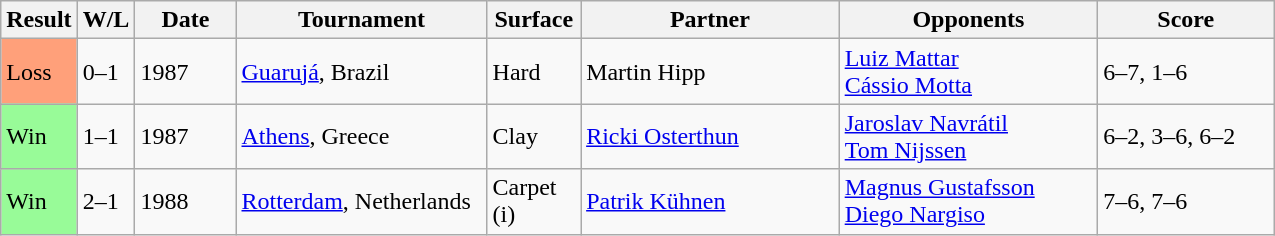<table class="sortable wikitable">
<tr>
<th style="width:40px">Result</th>
<th style="width:30px" class="unsortable">W/L</th>
<th style="width:60px">Date</th>
<th style="width:160px">Tournament</th>
<th style="width:55px">Surface</th>
<th style="width:165px">Partner</th>
<th style="width:165px">Opponents</th>
<th style="width:110px" class="unsortable">Score</th>
</tr>
<tr>
<td style="background:#ffa07a;">Loss</td>
<td>0–1</td>
<td>1987</td>
<td><a href='#'>Guarujá</a>, Brazil</td>
<td>Hard</td>
<td> Martin Hipp</td>
<td> <a href='#'>Luiz Mattar</a> <br>  <a href='#'>Cássio Motta</a></td>
<td>6–7, 1–6</td>
</tr>
<tr>
<td style="background:#98fb98;">Win</td>
<td>1–1</td>
<td>1987</td>
<td><a href='#'>Athens</a>, Greece</td>
<td>Clay</td>
<td> <a href='#'>Ricki Osterthun</a></td>
<td> <a href='#'>Jaroslav Navrátil</a> <br>  <a href='#'>Tom Nijssen</a></td>
<td>6–2, 3–6, 6–2</td>
</tr>
<tr>
<td style="background:#98fb98;">Win</td>
<td>2–1</td>
<td>1988</td>
<td><a href='#'>Rotterdam</a>, Netherlands</td>
<td>Carpet (i)</td>
<td> <a href='#'>Patrik Kühnen</a></td>
<td> <a href='#'>Magnus Gustafsson</a> <br>  <a href='#'>Diego Nargiso</a></td>
<td>7–6, 7–6</td>
</tr>
</table>
